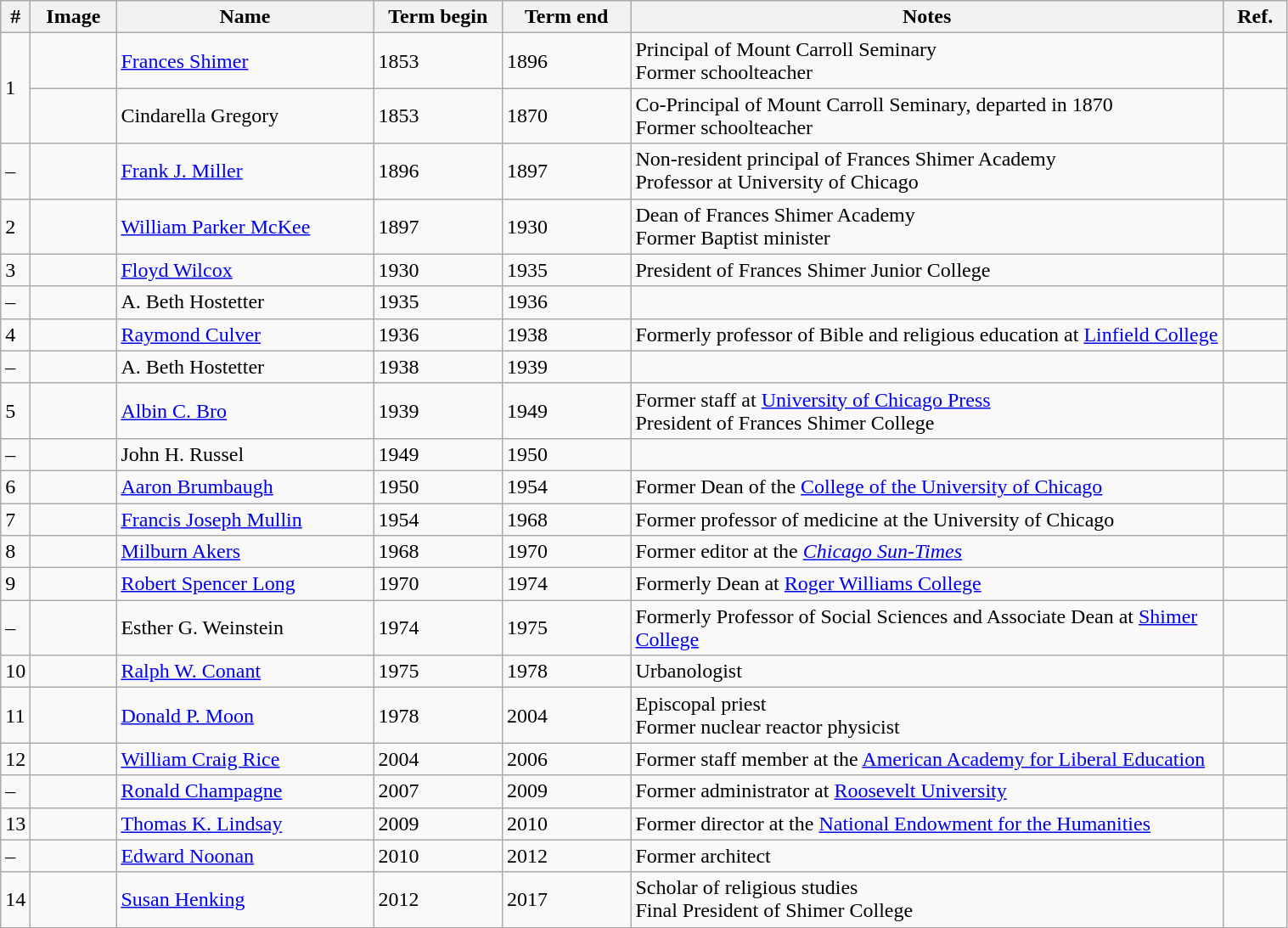<table class="wikitable" width=80%>
<tr valign="top">
<th width="1%">#</th>
<th width="60px">Image</th>
<th width="20%">Name</th>
<th width="10%">Term begin</th>
<th width="10%">Term end</th>
<th width="*%">Notes</th>
<th width="5%">Ref.</th>
</tr>
<tr>
<td rowspan=2>1</td>
<td></td>
<td><a href='#'>Frances Shimer</a></td>
<td>1853</td>
<td>1896</td>
<td>Principal of Mount Carroll Seminary<br>Former schoolteacher</td>
<td></td>
</tr>
<tr>
<td></td>
<td>Cindarella Gregory</td>
<td>1853</td>
<td>1870</td>
<td>Co-Principal of Mount Carroll Seminary, departed in 1870<br>Former schoolteacher</td>
<td></td>
</tr>
<tr>
<td>–</td>
<td></td>
<td><a href='#'>Frank J. Miller</a></td>
<td>1896</td>
<td>1897</td>
<td>Non-resident principal of Frances Shimer Academy<br>Professor at University of Chicago</td>
<td></td>
</tr>
<tr>
<td>2</td>
<td></td>
<td><a href='#'>William Parker McKee</a></td>
<td>1897</td>
<td>1930</td>
<td>Dean of Frances Shimer Academy<br>Former Baptist minister</td>
<td></td>
</tr>
<tr>
<td>3</td>
<td></td>
<td><a href='#'>Floyd Wilcox</a></td>
<td>1930</td>
<td>1935</td>
<td>President of Frances Shimer Junior College</td>
<td></td>
</tr>
<tr>
<td>–</td>
<td></td>
<td>A. Beth Hostetter</td>
<td>1935</td>
<td>1936</td>
<td></td>
<td></td>
</tr>
<tr>
<td>4</td>
<td></td>
<td><a href='#'>Raymond Culver</a></td>
<td>1936</td>
<td>1938</td>
<td>Formerly professor of Bible and religious education at <a href='#'>Linfield College</a></td>
<td></td>
</tr>
<tr>
<td>–</td>
<td></td>
<td>A. Beth Hostetter</td>
<td>1938</td>
<td>1939</td>
<td></td>
<td></td>
</tr>
<tr>
<td>5</td>
<td></td>
<td><a href='#'>Albin C. Bro</a></td>
<td>1939</td>
<td>1949</td>
<td>Former staff at <a href='#'>University of Chicago Press</a><br>President of Frances Shimer College</td>
<td></td>
</tr>
<tr>
<td>–</td>
<td></td>
<td>John H. Russel</td>
<td>1949</td>
<td>1950</td>
<td></td>
<td></td>
</tr>
<tr>
<td>6</td>
<td></td>
<td><a href='#'>Aaron Brumbaugh</a></td>
<td>1950</td>
<td>1954</td>
<td>Former Dean of the <a href='#'>College of the University of Chicago</a></td>
<td></td>
</tr>
<tr>
<td>7</td>
<td></td>
<td><a href='#'>Francis Joseph Mullin</a></td>
<td>1954</td>
<td>1968</td>
<td>Former professor of medicine at the University of Chicago</td>
<td></td>
</tr>
<tr>
<td>8</td>
<td></td>
<td><a href='#'>Milburn Akers</a></td>
<td>1968</td>
<td>1970</td>
<td>Former editor at the <em><a href='#'>Chicago Sun-Times</a></em></td>
<td></td>
</tr>
<tr>
<td>9</td>
<td></td>
<td><a href='#'>Robert Spencer Long</a></td>
<td>1970</td>
<td>1974</td>
<td>Formerly Dean at <a href='#'>Roger Williams College</a></td>
<td></td>
</tr>
<tr>
<td>–</td>
<td></td>
<td>Esther G. Weinstein</td>
<td>1974</td>
<td>1975</td>
<td>Formerly Professor of Social Sciences and Associate Dean at <a href='#'>Shimer College</a></td>
<td></td>
</tr>
<tr>
<td>10</td>
<td></td>
<td><a href='#'>Ralph W. Conant</a></td>
<td>1975</td>
<td>1978</td>
<td>Urbanologist</td>
<td></td>
</tr>
<tr>
<td>11</td>
<td></td>
<td><a href='#'>Donald P. Moon</a></td>
<td>1978</td>
<td>2004</td>
<td>Episcopal priest<br>Former nuclear reactor physicist</td>
<td></td>
</tr>
<tr>
<td>12</td>
<td></td>
<td><a href='#'>William Craig Rice</a></td>
<td>2004</td>
<td>2006</td>
<td>Former staff member at the <a href='#'>American Academy for Liberal Education</a></td>
<td></td>
</tr>
<tr>
<td>–</td>
<td></td>
<td><a href='#'>Ronald Champagne</a></td>
<td>2007</td>
<td>2009</td>
<td>Former administrator at <a href='#'>Roosevelt University</a></td>
<td></td>
</tr>
<tr>
<td>13</td>
<td></td>
<td><a href='#'>Thomas K. Lindsay</a></td>
<td>2009</td>
<td>2010</td>
<td>Former director at the <a href='#'>National Endowment for the Humanities</a></td>
<td></td>
</tr>
<tr>
<td>–</td>
<td></td>
<td><a href='#'>Edward Noonan</a></td>
<td>2010</td>
<td>2012</td>
<td>Former architect</td>
<td></td>
</tr>
<tr>
<td>14</td>
<td></td>
<td><a href='#'>Susan Henking</a></td>
<td>2012</td>
<td>2017</td>
<td>Scholar of religious studies<br>Final President of Shimer College</td>
<td></td>
</tr>
</table>
